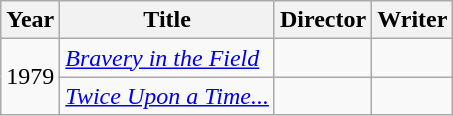<table class="wikitable">
<tr>
<th>Year</th>
<th>Title</th>
<th>Director</th>
<th>Writer</th>
</tr>
<tr>
<td rowspan=2>1979</td>
<td><em><a href='#'>Bravery in the Field</a></em></td>
<td></td>
<td></td>
</tr>
<tr>
<td><em><a href='#'>Twice Upon a Time...</a></em></td>
<td></td>
<td></td>
</tr>
</table>
